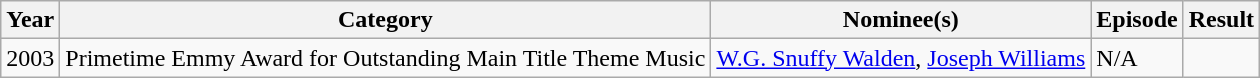<table class="wikitable">
<tr>
<th>Year</th>
<th>Category</th>
<th>Nominee(s)</th>
<th>Episode</th>
<th>Result</th>
</tr>
<tr>
<td>2003</td>
<td>Primetime Emmy Award for Outstanding Main Title Theme Music</td>
<td><a href='#'>W.G. Snuffy Walden</a>, <a href='#'>Joseph Williams</a></td>
<td>N/A</td>
<td></td>
</tr>
</table>
